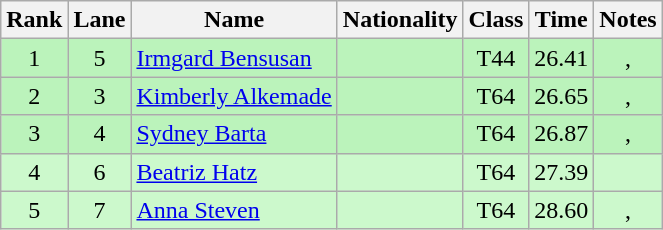<table class="wikitable sortable" style="text-align:center">
<tr>
<th>Rank</th>
<th>Lane</th>
<th>Name</th>
<th>Nationality</th>
<th>Class</th>
<th>Time</th>
<th>Notes</th>
</tr>
<tr bgcolor=bbf3bb>
<td>1</td>
<td>5</td>
<td align="left"><a href='#'>Irmgard Bensusan</a></td>
<td align="left"></td>
<td>T44</td>
<td>26.41</td>
<td>, </td>
</tr>
<tr bgcolor=bbf3bb>
<td>2</td>
<td>3</td>
<td align="left"><a href='#'>Kimberly Alkemade</a></td>
<td align="left"></td>
<td>T64</td>
<td>26.65</td>
<td>, </td>
</tr>
<tr bgcolor=bbf3bb>
<td>3</td>
<td>4</td>
<td align="left"><a href='#'>Sydney Barta</a></td>
<td align="left"></td>
<td>T64</td>
<td>26.87</td>
<td>, </td>
</tr>
<tr bgcolor=ccf9cc>
<td>4</td>
<td>6</td>
<td align="left"><a href='#'>Beatriz Hatz</a></td>
<td align="left"></td>
<td>T64</td>
<td>27.39</td>
<td></td>
</tr>
<tr bgcolor=ccf9cc>
<td>5</td>
<td>7</td>
<td align="left"><a href='#'>Anna Steven</a></td>
<td align="left"></td>
<td>T64</td>
<td>28.60</td>
<td>, </td>
</tr>
</table>
